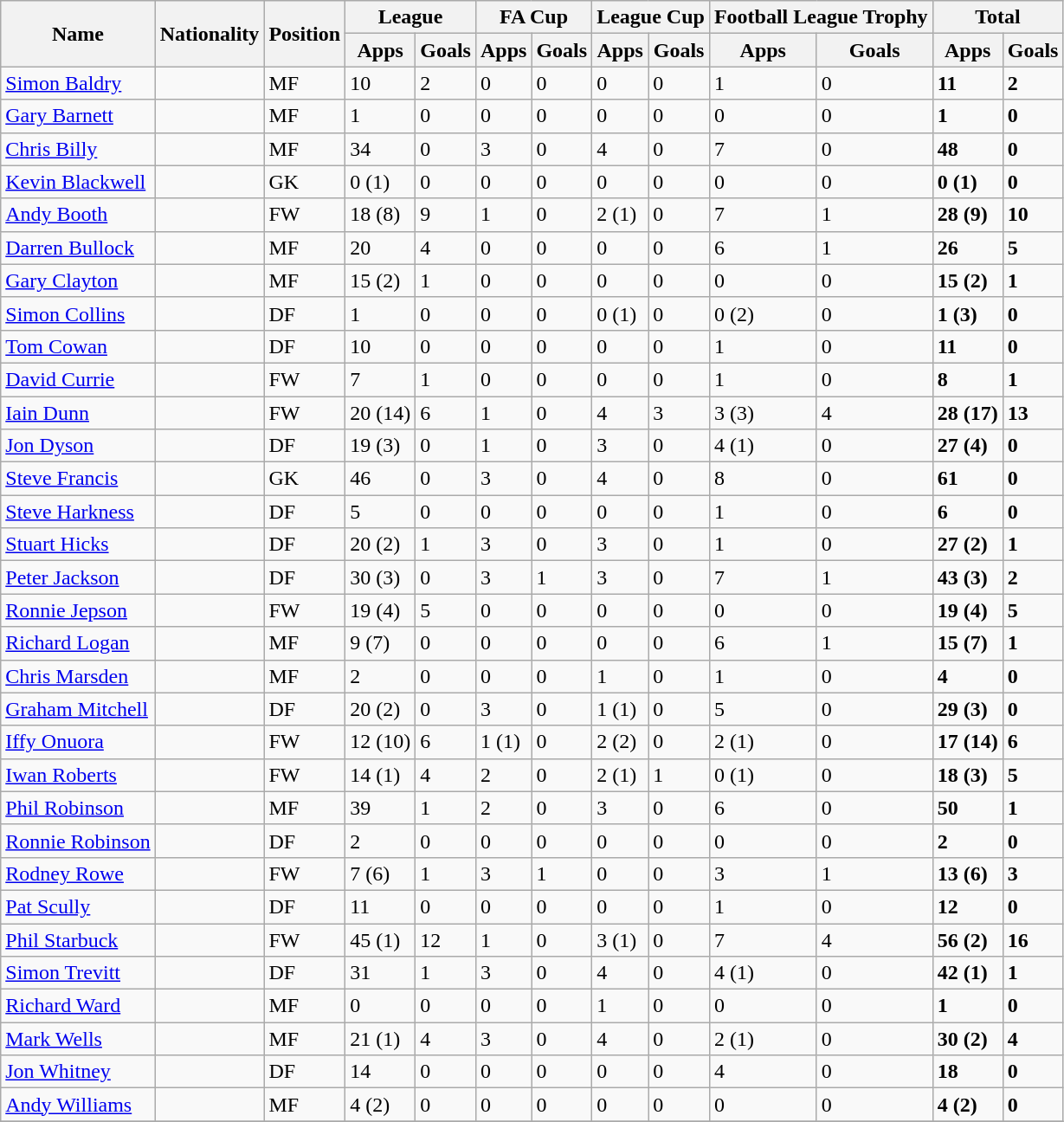<table class="wikitable sortable">
<tr>
<th scope=col rowspan=2>Name</th>
<th scope=col rowspan=2>Nationality</th>
<th scope=col rowspan=2>Position</th>
<th colspan=2>League</th>
<th colspan=2>FA Cup</th>
<th colspan=2>League Cup</th>
<th colspan=2>Football League Trophy</th>
<th colspan=2>Total</th>
</tr>
<tr>
<th>Apps</th>
<th>Goals</th>
<th>Apps</th>
<th>Goals</th>
<th>Apps</th>
<th>Goals</th>
<th>Apps</th>
<th>Goals</th>
<th>Apps</th>
<th>Goals</th>
</tr>
<tr>
<td><a href='#'>Simon Baldry</a></td>
<td></td>
<td>MF</td>
<td>10</td>
<td>2</td>
<td>0</td>
<td>0</td>
<td>0</td>
<td>0</td>
<td>1</td>
<td>0</td>
<td><strong>11</strong></td>
<td><strong>2</strong></td>
</tr>
<tr>
<td><a href='#'>Gary Barnett</a></td>
<td></td>
<td>MF</td>
<td>1</td>
<td>0</td>
<td>0</td>
<td>0</td>
<td>0</td>
<td>0</td>
<td>0</td>
<td>0</td>
<td><strong>1</strong></td>
<td><strong>0</strong></td>
</tr>
<tr>
<td><a href='#'>Chris Billy</a></td>
<td></td>
<td>MF</td>
<td>34</td>
<td>0</td>
<td>3</td>
<td>0</td>
<td>4</td>
<td>0</td>
<td>7</td>
<td>0</td>
<td><strong>48</strong></td>
<td><strong>0</strong></td>
</tr>
<tr>
<td><a href='#'>Kevin Blackwell</a></td>
<td></td>
<td>GK</td>
<td>0 (1)</td>
<td>0</td>
<td>0</td>
<td>0</td>
<td>0</td>
<td>0</td>
<td>0</td>
<td>0</td>
<td><strong>0 (1)</strong></td>
<td><strong>0</strong></td>
</tr>
<tr>
<td><a href='#'>Andy Booth</a></td>
<td></td>
<td>FW</td>
<td>18 (8)</td>
<td>9</td>
<td>1</td>
<td>0</td>
<td>2 (1)</td>
<td>0</td>
<td>7</td>
<td>1</td>
<td><strong>28 (9)</strong></td>
<td><strong>10</strong></td>
</tr>
<tr>
<td><a href='#'>Darren Bullock</a></td>
<td></td>
<td>MF</td>
<td>20</td>
<td>4</td>
<td>0</td>
<td>0</td>
<td>0</td>
<td>0</td>
<td>6</td>
<td>1</td>
<td><strong>26</strong></td>
<td><strong>5</strong></td>
</tr>
<tr>
<td><a href='#'>Gary Clayton</a></td>
<td></td>
<td>MF</td>
<td>15 (2)</td>
<td>1</td>
<td>0</td>
<td>0</td>
<td>0</td>
<td>0</td>
<td>0</td>
<td>0</td>
<td><strong>15 (2)</strong></td>
<td><strong>1</strong></td>
</tr>
<tr>
<td><a href='#'>Simon Collins</a></td>
<td></td>
<td>DF</td>
<td>1</td>
<td>0</td>
<td>0</td>
<td>0</td>
<td>0 (1)</td>
<td>0</td>
<td>0 (2)</td>
<td>0</td>
<td><strong>1 (3)</strong></td>
<td><strong>0</strong></td>
</tr>
<tr>
<td><a href='#'>Tom Cowan</a></td>
<td></td>
<td>DF</td>
<td>10</td>
<td>0</td>
<td>0</td>
<td>0</td>
<td>0</td>
<td>0</td>
<td>1</td>
<td>0</td>
<td><strong>11</strong></td>
<td><strong>0</strong></td>
</tr>
<tr>
<td><a href='#'>David Currie</a></td>
<td></td>
<td>FW</td>
<td>7</td>
<td>1</td>
<td>0</td>
<td>0</td>
<td>0</td>
<td>0</td>
<td>1</td>
<td>0</td>
<td><strong>8</strong></td>
<td><strong>1</strong></td>
</tr>
<tr>
<td><a href='#'>Iain Dunn</a></td>
<td></td>
<td>FW</td>
<td>20 (14)</td>
<td>6</td>
<td>1</td>
<td>0</td>
<td>4</td>
<td>3</td>
<td>3 (3)</td>
<td>4</td>
<td><strong>28 (17)</strong></td>
<td><strong>13</strong></td>
</tr>
<tr>
<td><a href='#'>Jon Dyson</a></td>
<td></td>
<td>DF</td>
<td>19 (3)</td>
<td>0</td>
<td>1</td>
<td>0</td>
<td>3</td>
<td>0</td>
<td>4 (1)</td>
<td>0</td>
<td><strong>27 (4)</strong></td>
<td><strong>0</strong></td>
</tr>
<tr>
<td><a href='#'>Steve Francis</a></td>
<td></td>
<td>GK</td>
<td>46</td>
<td>0</td>
<td>3</td>
<td>0</td>
<td>4</td>
<td>0</td>
<td>8</td>
<td>0</td>
<td><strong>61</strong></td>
<td><strong>0</strong></td>
</tr>
<tr>
<td><a href='#'>Steve Harkness</a></td>
<td></td>
<td>DF</td>
<td>5</td>
<td>0</td>
<td>0</td>
<td>0</td>
<td>0</td>
<td>0</td>
<td>1</td>
<td>0</td>
<td><strong>6</strong></td>
<td><strong>0</strong></td>
</tr>
<tr>
<td><a href='#'>Stuart Hicks</a></td>
<td></td>
<td>DF</td>
<td>20 (2)</td>
<td>1</td>
<td>3</td>
<td>0</td>
<td>3</td>
<td>0</td>
<td>1</td>
<td>0</td>
<td><strong>27 (2)</strong></td>
<td><strong>1</strong></td>
</tr>
<tr>
<td><a href='#'>Peter Jackson</a></td>
<td></td>
<td>DF</td>
<td>30 (3)</td>
<td>0</td>
<td>3</td>
<td>1</td>
<td>3</td>
<td>0</td>
<td>7</td>
<td>1</td>
<td><strong>43 (3)</strong></td>
<td><strong>2</strong></td>
</tr>
<tr>
<td><a href='#'>Ronnie Jepson</a></td>
<td></td>
<td>FW</td>
<td>19 (4)</td>
<td>5</td>
<td>0</td>
<td>0</td>
<td>0</td>
<td>0</td>
<td>0</td>
<td>0</td>
<td><strong>19 (4)</strong></td>
<td><strong>5</strong></td>
</tr>
<tr>
<td><a href='#'>Richard Logan</a></td>
<td></td>
<td>MF</td>
<td>9 (7)</td>
<td>0</td>
<td>0</td>
<td>0</td>
<td>0</td>
<td>0</td>
<td>6</td>
<td>1</td>
<td><strong>15 (7)</strong></td>
<td><strong>1</strong></td>
</tr>
<tr>
<td><a href='#'>Chris Marsden</a></td>
<td></td>
<td>MF</td>
<td>2</td>
<td>0</td>
<td>0</td>
<td>0</td>
<td>1</td>
<td>0</td>
<td>1</td>
<td>0</td>
<td><strong>4</strong></td>
<td><strong>0</strong></td>
</tr>
<tr>
<td><a href='#'>Graham Mitchell</a></td>
<td></td>
<td>DF</td>
<td>20 (2)</td>
<td>0</td>
<td>3</td>
<td>0</td>
<td>1 (1)</td>
<td>0</td>
<td>5</td>
<td>0</td>
<td><strong>29 (3)</strong></td>
<td><strong>0</strong></td>
</tr>
<tr>
<td><a href='#'>Iffy Onuora</a></td>
<td></td>
<td>FW</td>
<td>12 (10)</td>
<td>6</td>
<td>1 (1)</td>
<td>0</td>
<td>2 (2)</td>
<td>0</td>
<td>2 (1)</td>
<td>0</td>
<td><strong>17 (14)</strong></td>
<td><strong>6</strong></td>
</tr>
<tr>
<td><a href='#'>Iwan Roberts</a></td>
<td></td>
<td>FW</td>
<td>14 (1)</td>
<td>4</td>
<td>2</td>
<td>0</td>
<td>2 (1)</td>
<td>1</td>
<td>0 (1)</td>
<td>0</td>
<td><strong>18 (3)</strong></td>
<td><strong>5</strong></td>
</tr>
<tr>
<td><a href='#'>Phil Robinson</a></td>
<td></td>
<td>MF</td>
<td>39</td>
<td>1</td>
<td>2</td>
<td>0</td>
<td>3</td>
<td>0</td>
<td>6</td>
<td>0</td>
<td><strong>50</strong></td>
<td><strong>1</strong></td>
</tr>
<tr>
<td><a href='#'>Ronnie Robinson</a></td>
<td></td>
<td>DF</td>
<td>2</td>
<td>0</td>
<td>0</td>
<td>0</td>
<td>0</td>
<td>0</td>
<td>0</td>
<td>0</td>
<td><strong>2</strong></td>
<td><strong>0</strong></td>
</tr>
<tr>
<td><a href='#'>Rodney Rowe</a></td>
<td></td>
<td>FW</td>
<td>7 (6)</td>
<td>1</td>
<td>3</td>
<td>1</td>
<td>0</td>
<td>0</td>
<td>3</td>
<td>1</td>
<td><strong>13 (6)</strong></td>
<td><strong>3</strong></td>
</tr>
<tr>
<td><a href='#'>Pat Scully</a></td>
<td></td>
<td>DF</td>
<td>11</td>
<td>0</td>
<td>0</td>
<td>0</td>
<td>0</td>
<td>0</td>
<td>1</td>
<td>0</td>
<td><strong>12</strong></td>
<td><strong>0</strong></td>
</tr>
<tr>
<td><a href='#'>Phil Starbuck</a></td>
<td></td>
<td>FW</td>
<td>45 (1)</td>
<td>12</td>
<td>1</td>
<td>0</td>
<td>3 (1)</td>
<td>0</td>
<td>7</td>
<td>4</td>
<td><strong>56 (2)</strong></td>
<td><strong>16</strong></td>
</tr>
<tr>
<td><a href='#'>Simon Trevitt</a></td>
<td></td>
<td>DF</td>
<td>31</td>
<td>1</td>
<td>3</td>
<td>0</td>
<td>4</td>
<td>0</td>
<td>4 (1)</td>
<td>0</td>
<td><strong>42 (1)</strong></td>
<td><strong>1</strong></td>
</tr>
<tr>
<td><a href='#'>Richard Ward</a></td>
<td></td>
<td>MF</td>
<td>0</td>
<td>0</td>
<td>0</td>
<td>0</td>
<td>1</td>
<td>0</td>
<td>0</td>
<td>0</td>
<td><strong>1</strong></td>
<td><strong>0</strong></td>
</tr>
<tr>
<td><a href='#'>Mark Wells</a></td>
<td></td>
<td>MF</td>
<td>21 (1)</td>
<td>4</td>
<td>3</td>
<td>0</td>
<td>4</td>
<td>0</td>
<td>2 (1)</td>
<td>0</td>
<td><strong>30 (2)</strong></td>
<td><strong>4</strong></td>
</tr>
<tr>
<td><a href='#'>Jon Whitney</a></td>
<td></td>
<td>DF</td>
<td>14</td>
<td>0</td>
<td>0</td>
<td>0</td>
<td>0</td>
<td>0</td>
<td>4</td>
<td>0</td>
<td><strong>18</strong></td>
<td><strong>0</strong></td>
</tr>
<tr>
<td><a href='#'>Andy Williams</a></td>
<td></td>
<td>MF</td>
<td>4 (2)</td>
<td>0</td>
<td>0</td>
<td>0</td>
<td>0</td>
<td>0</td>
<td>0</td>
<td>0</td>
<td><strong>4 (2)</strong></td>
<td><strong>0</strong></td>
</tr>
<tr>
</tr>
</table>
